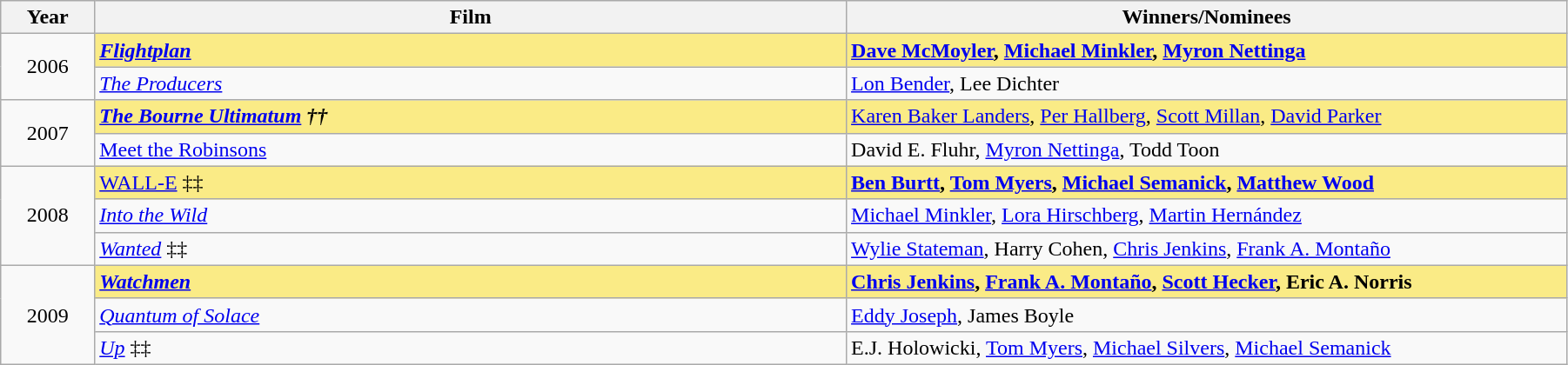<table class="wikitable" width="95%" cellpadding="5">
<tr>
<th width="6%">Year</th>
<th width="48%">Film</th>
<th width="48%">Winners/Nominees</th>
</tr>
<tr>
<td rowspan=2 style="text-align:center">2006<br></td>
<td style="background:#FAEB86;"><strong><em><a href='#'>Flightplan</a></em></strong></td>
<td style="background:#FAEB86;"><strong><a href='#'>Dave McMoyler</a>, <a href='#'>Michael Minkler</a>, <a href='#'>Myron Nettinga</a></strong></td>
</tr>
<tr>
<td><em><a href='#'>The Producers</a></em></td>
<td><a href='#'>Lon Bender</a>, Lee Dichter</td>
</tr>
<tr>
<td rowspan=2 style="text-align:center">2007<br></td>
<td style="background:#FAEB86;"><strong><em><a href='#'>The Bourne Ultimatum</a><em> ††<strong></td>
<td style="background:#FAEB86;"></strong><a href='#'>Karen Baker Landers</a>, <a href='#'>Per Hallberg</a>, <a href='#'>Scott Millan</a>, <a href='#'>David Parker</a><strong></td>
</tr>
<tr>
<td></em><a href='#'>Meet the Robinsons</a><em></td>
<td>David E. Fluhr, <a href='#'>Myron Nettinga</a>, Todd Toon</td>
</tr>
<tr>
<td rowspan=3 style="text-align:center">2008<br></td>
<td style="background:#FAEB86;"></em></strong><a href='#'>WALL-E</a></em> ‡‡</strong></td>
<td style="background:#FAEB86;"><strong><a href='#'>Ben Burtt</a>, <a href='#'>Tom Myers</a>, <a href='#'>Michael Semanick</a>, <a href='#'>Matthew Wood</a></strong></td>
</tr>
<tr>
<td><em><a href='#'>Into the Wild</a></em></td>
<td><a href='#'>Michael Minkler</a>, <a href='#'>Lora Hirschberg</a>, <a href='#'>Martin Hernández</a></td>
</tr>
<tr>
<td><em><a href='#'>Wanted</a></em> ‡‡</td>
<td><a href='#'>Wylie Stateman</a>, Harry Cohen, <a href='#'>Chris Jenkins</a>, <a href='#'>Frank A. Montaño</a></td>
</tr>
<tr>
<td rowspan=3 style="text-align:center">2009<br></td>
<td style="background:#FAEB86;"><strong><em><a href='#'>Watchmen</a></em></strong></td>
<td style="background:#FAEB86;"><strong><a href='#'>Chris Jenkins</a>, <a href='#'>Frank A. Montaño</a>, <a href='#'>Scott Hecker</a>, Eric A. Norris</strong></td>
</tr>
<tr>
<td><em><a href='#'>Quantum of Solace</a></em></td>
<td><a href='#'>Eddy Joseph</a>, James Boyle</td>
</tr>
<tr>
<td><em><a href='#'>Up</a></em> ‡‡</td>
<td>E.J. Holowicki, <a href='#'>Tom Myers</a>, <a href='#'>Michael Silvers</a>, <a href='#'>Michael Semanick</a></td>
</tr>
</table>
